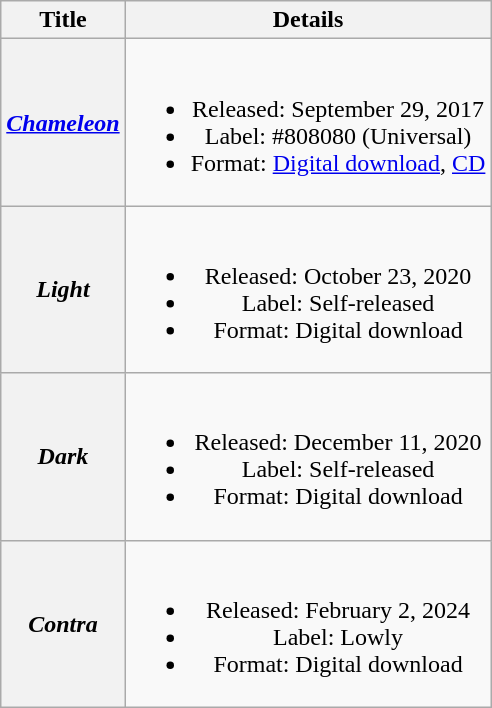<table class="wikitable plainrowheaders" style="text-align:center;">
<tr>
<th scope="col">Title</th>
<th scope="col">Details</th>
</tr>
<tr>
<th scope="row"><em><a href='#'>Chameleon</a></em></th>
<td><br><ul><li>Released: September 29, 2017</li><li>Label: #808080 (Universal)</li><li>Format: <a href='#'>Digital download</a>, <a href='#'>CD</a></li></ul></td>
</tr>
<tr>
<th scope="row"><em>Light</em></th>
<td><br><ul><li>Released: October 23, 2020</li><li>Label: Self-released</li><li>Format: Digital download</li></ul></td>
</tr>
<tr>
<th scope="row"><em>Dark</em></th>
<td><br><ul><li>Released: December 11, 2020</li><li>Label: Self-released</li><li>Format: Digital download</li></ul></td>
</tr>
<tr>
<th scope="row"><em>Contra</em></th>
<td><br><ul><li>Released: February 2, 2024</li><li>Label: Lowly</li><li>Format: Digital download</li></ul></td>
</tr>
</table>
